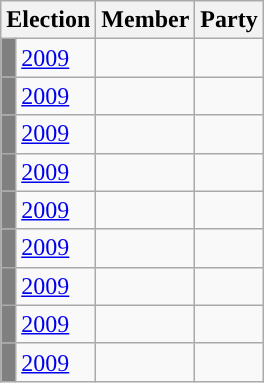<table class="wikitable">
<tr>
<th colspan="2">Election</th>
<th>Member</th>
<th>Party</th>
</tr>
<tr>
<td style="background-color: grey"></td>
<td><a href='#'>2009</a></td>
<td></td>
<td></td>
</tr>
<tr>
<td style="background-color: grey"></td>
<td><a href='#'>2009</a></td>
<td></td>
<td></td>
</tr>
<tr>
<td style="background-color: grey"></td>
<td><a href='#'>2009</a></td>
<td></td>
<td></td>
</tr>
<tr>
<td style="background-color: grey"></td>
<td><a href='#'>2009</a></td>
<td></td>
<td></td>
</tr>
<tr>
<td style="background-color: grey"></td>
<td><a href='#'>2009</a></td>
<td></td>
<td></td>
</tr>
<tr>
<td style="background-color: grey"></td>
<td><a href='#'>2009</a></td>
<td></td>
<td></td>
</tr>
<tr>
<td style="background-color: grey"></td>
<td><a href='#'>2009</a></td>
<td></td>
<td></td>
</tr>
<tr>
<td style="background-color: grey"></td>
<td><a href='#'>2009</a></td>
<td></td>
<td></td>
</tr>
<tr>
<td style="background-color: grey"></td>
<td><a href='#'>2009</a></td>
<td></td>
<td></td>
</tr>
</table>
